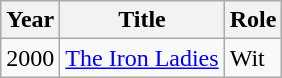<table class="wikitable">
<tr>
<th>Year</th>
<th>Title</th>
<th>Role</th>
</tr>
<tr>
<td>2000</td>
<td><a href='#'>The Iron Ladies</a></td>
<td>Wit</td>
</tr>
</table>
